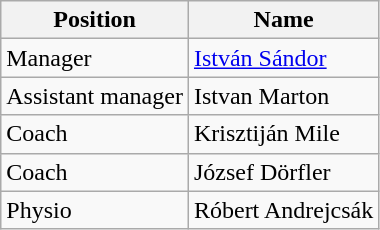<table class="wikitable">
<tr>
<th>Position</th>
<th>Name</th>
</tr>
<tr>
<td>Manager</td>
<td> <a href='#'>István Sándor</a></td>
</tr>
<tr>
<td>Assistant manager</td>
<td> Istvan Marton</td>
</tr>
<tr>
<td>Coach</td>
<td> Krisztiján Mile</td>
</tr>
<tr>
<td>Coach</td>
<td> József Dörfler</td>
</tr>
<tr>
<td>Physio</td>
<td> Róbert Andrejcsák</td>
</tr>
</table>
